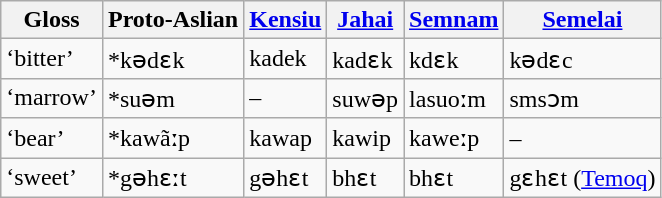<table class="wikitable">
<tr>
<th>Gloss</th>
<th>Proto-Aslian</th>
<th><a href='#'>Kensiu</a></th>
<th><a href='#'>Jahai</a></th>
<th><a href='#'>Semnam</a></th>
<th><a href='#'>Semelai</a></th>
</tr>
<tr>
<td>‘bitter’</td>
<td>*kədɛk</td>
<td>kadek</td>
<td>kadɛk</td>
<td>kdɛk</td>
<td>kədɛc</td>
</tr>
<tr>
<td>‘marrow’</td>
<td>*suəm</td>
<td>–</td>
<td>suwəp</td>
<td>lasuoːm</td>
<td>smsɔm</td>
</tr>
<tr>
<td>‘bear’</td>
<td>*kawãːp</td>
<td>kawap</td>
<td>kawip</td>
<td>kaweːp</td>
<td>–</td>
</tr>
<tr>
<td>‘sweet’</td>
<td>*gəhɛːt</td>
<td>gəhɛt</td>
<td>bhɛt</td>
<td>bhɛt</td>
<td>gɛhɛt (<a href='#'>Temoq</a>)</td>
</tr>
</table>
